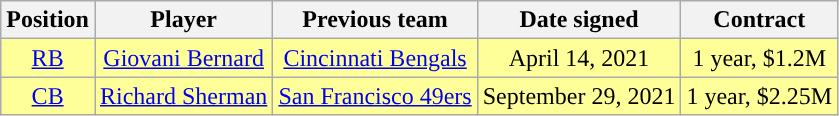<table class="wikitable" style="text-align:center">
<tr>
<th>Position</th>
<th>Player</th>
<th>Previous team</th>
<th>Date signed</th>
<th>Contract</th>
</tr>
<tr style="background:#ff9">
<td><a href='#'>RB</a></td>
<td><a href='#'>Giovani Bernard</a></td>
<td><a href='#'>Cincinnati Bengals</a></td>
<td>April 14, 2021</td>
<td>1 year, $1.2M</td>
</tr>
<tr style="background:#ff9">
<td><a href='#'>CB</a></td>
<td><a href='#'>Richard Sherman</a></td>
<td><a href='#'>San Francisco 49ers</a></td>
<td>September 29, 2021</td>
<td>1 year, $2.25M</td>
</tr>
</table>
